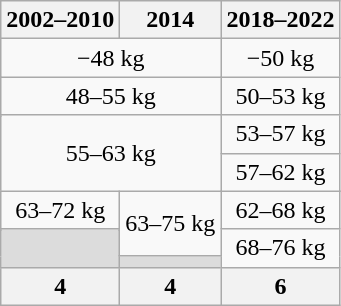<table class="wikitable" style="text-align:center;">
<tr>
<th>2002–2010</th>
<th>2014</th>
<th>2018–2022</th>
</tr>
<tr>
<td colspan=2>−48 kg</td>
<td rowspan=2>−50 kg</td>
</tr>
<tr>
<td rowspan=3 colspan=2>48–55 kg</td>
</tr>
<tr>
<td>50–53 kg</td>
</tr>
<tr>
<td rowspan=2>53–57 kg</td>
</tr>
<tr>
<td rowspan=3 colspan=2>55–63 kg</td>
</tr>
<tr>
<td>57–62 kg</td>
</tr>
<tr>
<td rowspan=2>62–68 kg</td>
</tr>
<tr>
<td rowspan=2>63–72 kg</td>
<td rowspan=3>63–75 kg</td>
</tr>
<tr>
<td rowspan=3>68–76 kg</td>
</tr>
<tr>
<td rowspan=2 bgcolor=#DCDCDC></td>
</tr>
<tr>
<td bgcolor=#DCDCDC></td>
</tr>
<tr>
<th>4</th>
<th>4</th>
<th>6</th>
</tr>
</table>
